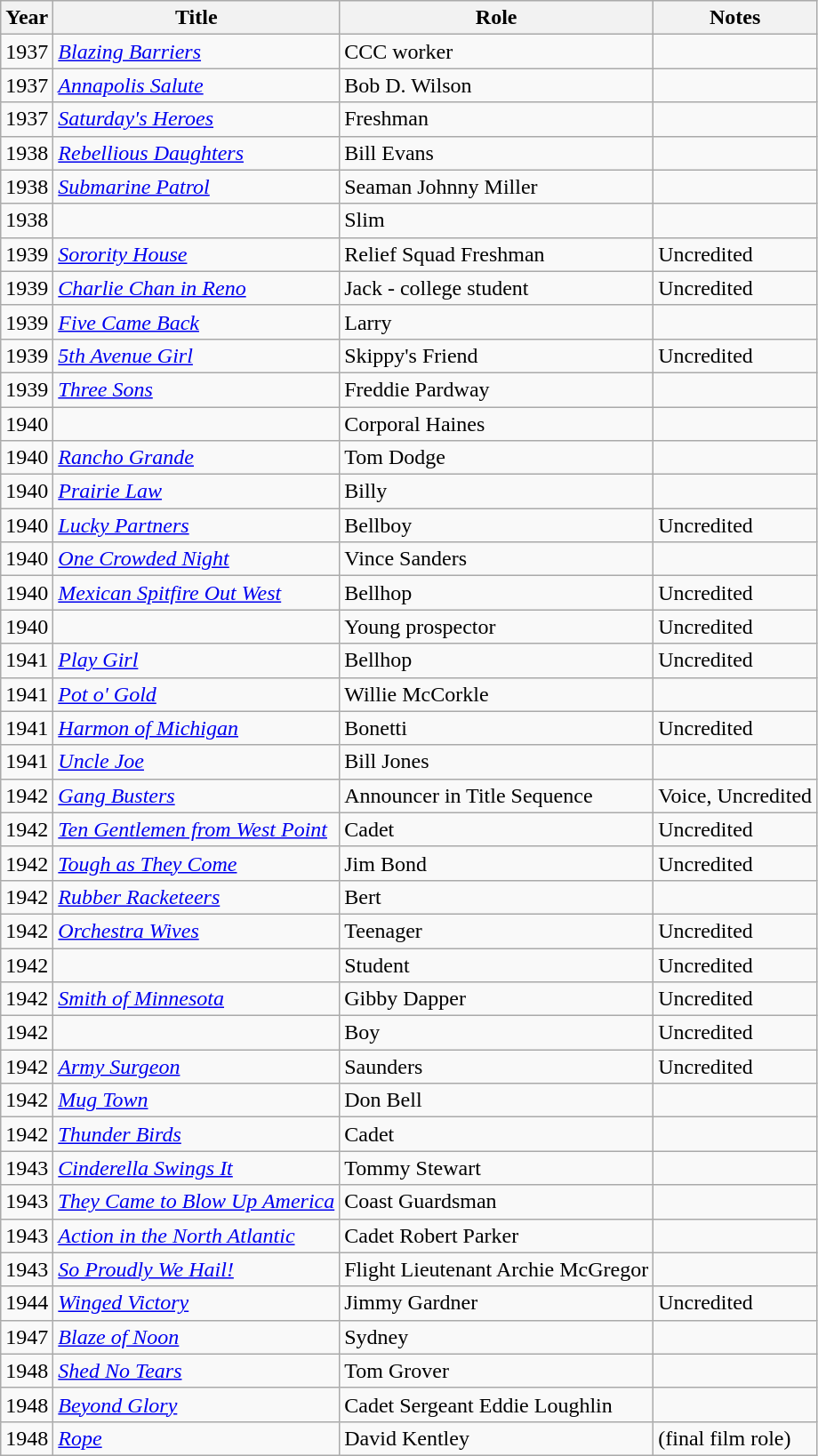<table class="wikitable sortable">
<tr>
<th>Year</th>
<th>Title</th>
<th>Role</th>
<th>Notes</th>
</tr>
<tr>
<td>1937</td>
<td><em><a href='#'>Blazing Barriers</a></em></td>
<td>CCC worker</td>
<td></td>
</tr>
<tr>
<td>1937</td>
<td><em><a href='#'>Annapolis Salute</a></em></td>
<td>Bob D. Wilson</td>
<td></td>
</tr>
<tr>
<td>1937</td>
<td><em><a href='#'>Saturday's Heroes</a></em></td>
<td>Freshman</td>
<td></td>
</tr>
<tr>
<td>1938</td>
<td><em><a href='#'>Rebellious Daughters</a></em></td>
<td>Bill Evans</td>
<td></td>
</tr>
<tr>
<td>1938</td>
<td><em><a href='#'>Submarine Patrol</a></em></td>
<td>Seaman Johnny Miller</td>
<td></td>
</tr>
<tr>
<td>1938</td>
<td><em></em></td>
<td>Slim</td>
<td></td>
</tr>
<tr>
<td>1939</td>
<td><em><a href='#'>Sorority House</a></em></td>
<td>Relief Squad Freshman</td>
<td>Uncredited</td>
</tr>
<tr>
<td>1939</td>
<td><em><a href='#'>Charlie Chan in Reno</a></em></td>
<td>Jack - college student</td>
<td>Uncredited</td>
</tr>
<tr>
<td>1939</td>
<td><em><a href='#'>Five Came Back</a></em></td>
<td>Larry</td>
<td></td>
</tr>
<tr>
<td>1939</td>
<td><em><a href='#'>5th Avenue Girl</a></em></td>
<td>Skippy's Friend</td>
<td>Uncredited</td>
</tr>
<tr>
<td>1939</td>
<td><em><a href='#'>Three Sons</a></em></td>
<td>Freddie Pardway</td>
<td></td>
</tr>
<tr>
<td>1940</td>
<td><em></em></td>
<td>Corporal Haines</td>
<td></td>
</tr>
<tr>
<td>1940</td>
<td><em><a href='#'>Rancho Grande</a></em></td>
<td>Tom Dodge</td>
<td></td>
</tr>
<tr>
<td>1940</td>
<td><em><a href='#'>Prairie Law</a></em></td>
<td>Billy</td>
<td></td>
</tr>
<tr>
<td>1940</td>
<td><em><a href='#'>Lucky Partners</a></em></td>
<td>Bellboy</td>
<td>Uncredited</td>
</tr>
<tr>
<td>1940</td>
<td><em><a href='#'>One Crowded Night</a></em></td>
<td>Vince Sanders</td>
<td></td>
</tr>
<tr>
<td>1940</td>
<td><em><a href='#'>Mexican Spitfire Out West</a></em></td>
<td>Bellhop</td>
<td>Uncredited</td>
</tr>
<tr>
<td>1940</td>
<td><em></em></td>
<td>Young prospector</td>
<td>Uncredited</td>
</tr>
<tr>
<td>1941</td>
<td><em><a href='#'>Play Girl</a></em></td>
<td>Bellhop</td>
<td>Uncredited</td>
</tr>
<tr>
<td>1941</td>
<td><em><a href='#'>Pot o' Gold</a></em></td>
<td>Willie McCorkle</td>
<td></td>
</tr>
<tr>
<td>1941</td>
<td><em><a href='#'>Harmon of Michigan</a></em></td>
<td>Bonetti</td>
<td>Uncredited</td>
</tr>
<tr>
<td>1941</td>
<td><em><a href='#'>Uncle Joe</a></em></td>
<td>Bill Jones</td>
<td></td>
</tr>
<tr>
<td>1942</td>
<td><em><a href='#'>Gang Busters</a></em></td>
<td>Announcer in Title Sequence</td>
<td>Voice, Uncredited</td>
</tr>
<tr>
<td>1942</td>
<td><em><a href='#'>Ten Gentlemen from West Point</a></em></td>
<td>Cadet</td>
<td>Uncredited</td>
</tr>
<tr>
<td>1942</td>
<td><em><a href='#'>Tough as They Come</a></em></td>
<td>Jim Bond</td>
<td>Uncredited</td>
</tr>
<tr>
<td>1942</td>
<td><em><a href='#'>Rubber Racketeers</a></em></td>
<td>Bert</td>
<td></td>
</tr>
<tr>
<td>1942</td>
<td><em><a href='#'>Orchestra Wives</a></em></td>
<td>Teenager</td>
<td>Uncredited</td>
</tr>
<tr>
<td>1942</td>
<td><em></em></td>
<td>Student</td>
<td>Uncredited</td>
</tr>
<tr>
<td>1942</td>
<td><em><a href='#'>Smith of Minnesota</a></em></td>
<td>Gibby Dapper</td>
<td>Uncredited</td>
</tr>
<tr>
<td>1942</td>
<td><em></em></td>
<td>Boy</td>
<td>Uncredited</td>
</tr>
<tr>
<td>1942</td>
<td><em><a href='#'>Army Surgeon</a></em></td>
<td>Saunders</td>
<td>Uncredited</td>
</tr>
<tr>
<td>1942</td>
<td><em><a href='#'>Mug Town</a></em></td>
<td>Don Bell</td>
<td></td>
</tr>
<tr>
<td>1942</td>
<td><em><a href='#'>Thunder Birds</a></em></td>
<td>Cadet</td>
<td></td>
</tr>
<tr>
<td>1943</td>
<td><em><a href='#'>Cinderella Swings It</a></em></td>
<td>Tommy Stewart</td>
<td></td>
</tr>
<tr>
<td>1943</td>
<td><em><a href='#'>They Came to Blow Up America</a></em></td>
<td>Coast Guardsman</td>
<td></td>
</tr>
<tr>
<td>1943</td>
<td><em><a href='#'>Action in the North Atlantic</a></em></td>
<td>Cadet Robert Parker</td>
<td></td>
</tr>
<tr>
<td>1943</td>
<td><em><a href='#'>So Proudly We Hail!</a></em></td>
<td>Flight Lieutenant Archie McGregor</td>
<td></td>
</tr>
<tr>
<td>1944</td>
<td><em><a href='#'>Winged Victory</a></em></td>
<td>Jimmy Gardner</td>
<td>Uncredited</td>
</tr>
<tr>
<td>1947</td>
<td><em><a href='#'>Blaze of Noon</a></em></td>
<td>Sydney</td>
<td></td>
</tr>
<tr>
<td>1948</td>
<td><em><a href='#'>Shed No Tears</a></em></td>
<td>Tom Grover</td>
<td></td>
</tr>
<tr>
<td>1948</td>
<td><em><a href='#'>Beyond Glory</a></em></td>
<td>Cadet Sergeant Eddie Loughlin</td>
<td></td>
</tr>
<tr>
<td>1948</td>
<td><em><a href='#'>Rope</a></em></td>
<td>David Kentley</td>
<td>(final film role)</td>
</tr>
</table>
